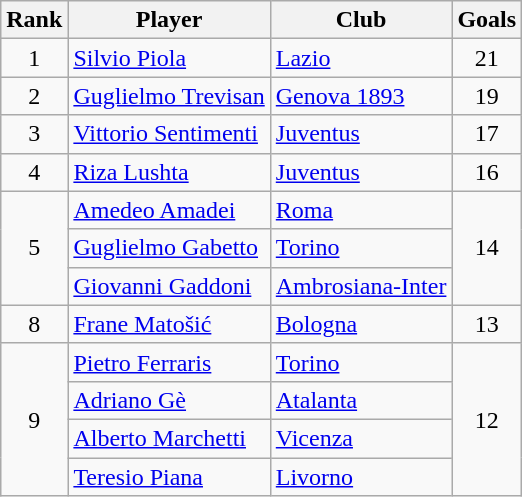<table class="wikitable" style="text-align:center">
<tr>
<th>Rank</th>
<th>Player</th>
<th>Club</th>
<th>Goals</th>
</tr>
<tr>
<td>1</td>
<td align="left"> <a href='#'>Silvio Piola</a></td>
<td align="left"><a href='#'>Lazio</a></td>
<td>21</td>
</tr>
<tr>
<td>2</td>
<td align="left"> <a href='#'>Guglielmo Trevisan</a></td>
<td align="left"><a href='#'>Genova 1893</a></td>
<td>19</td>
</tr>
<tr>
<td>3</td>
<td align="left"> <a href='#'>Vittorio Sentimenti</a></td>
<td align="left"><a href='#'>Juventus</a></td>
<td>17</td>
</tr>
<tr>
<td>4</td>
<td align="left"> <a href='#'>Riza Lushta</a></td>
<td align="left"><a href='#'>Juventus</a></td>
<td>16</td>
</tr>
<tr>
<td rowspan="3">5</td>
<td align="left"> <a href='#'>Amedeo Amadei</a></td>
<td align="left"><a href='#'>Roma</a></td>
<td rowspan="3">14</td>
</tr>
<tr>
<td align="left"> <a href='#'>Guglielmo Gabetto</a></td>
<td align="left"><a href='#'>Torino</a></td>
</tr>
<tr>
<td align="left"> <a href='#'>Giovanni Gaddoni</a></td>
<td align="left"><a href='#'>Ambrosiana-Inter</a></td>
</tr>
<tr>
<td>8</td>
<td align="left"> <a href='#'>Frane Matošić</a></td>
<td align="left"><a href='#'>Bologna</a></td>
<td>13</td>
</tr>
<tr>
<td rowspan="4">9</td>
<td align="left"> <a href='#'>Pietro Ferraris</a></td>
<td align="left"><a href='#'>Torino</a></td>
<td rowspan="4">12</td>
</tr>
<tr>
<td align="left"> <a href='#'>Adriano Gè</a></td>
<td align="left"><a href='#'>Atalanta</a></td>
</tr>
<tr>
<td align="left"> <a href='#'>Alberto Marchetti</a></td>
<td align="left"><a href='#'>Vicenza</a></td>
</tr>
<tr>
<td align="left"> <a href='#'>Teresio Piana</a></td>
<td align="left"><a href='#'>Livorno</a></td>
</tr>
</table>
